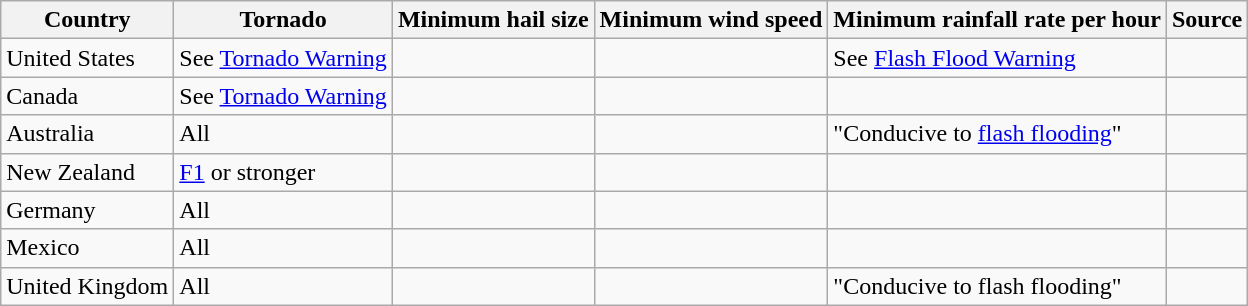<table class="wikitable" title="Warning criteria by country">
<tr>
<th>Country</th>
<th>Tornado</th>
<th>Minimum hail size</th>
<th>Minimum wind speed</th>
<th>Minimum rainfall rate per hour</th>
<th>Source</th>
</tr>
<tr>
<td>United States</td>
<td>See <a href='#'>Tornado Warning</a></td>
<td></td>
<td></td>
<td>See <a href='#'>Flash Flood Warning</a></td>
<td></td>
</tr>
<tr>
<td>Canada</td>
<td>See <a href='#'>Tornado Warning</a></td>
<td></td>
<td></td>
<td></td>
<td></td>
</tr>
<tr>
<td>Australia</td>
<td>All</td>
<td></td>
<td></td>
<td>"Conducive to <a href='#'>flash flooding</a>"</td>
<td></td>
</tr>
<tr>
<td>New Zealand</td>
<td><a href='#'>F1</a> or stronger</td>
<td></td>
<td></td>
<td></td>
<td></td>
</tr>
<tr>
<td>Germany</td>
<td>All</td>
<td></td>
<td></td>
<td></td>
<td></td>
</tr>
<tr>
<td>Mexico</td>
<td>All</td>
<td></td>
<td></td>
<td></td>
<td></td>
</tr>
<tr>
<td>United Kingdom</td>
<td>All</td>
<td></td>
<td></td>
<td>"Conducive to flash flooding"</td>
<td></td>
</tr>
</table>
